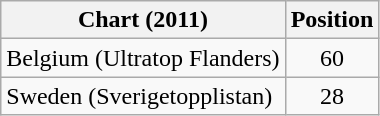<table class="wikitable sortable">
<tr>
<th>Chart (2011)</th>
<th>Position</th>
</tr>
<tr>
<td>Belgium (Ultratop Flanders)</td>
<td style="text-align:center;">60</td>
</tr>
<tr>
<td>Sweden (Sverigetopplistan)</td>
<td style="text-align:center;">28</td>
</tr>
</table>
